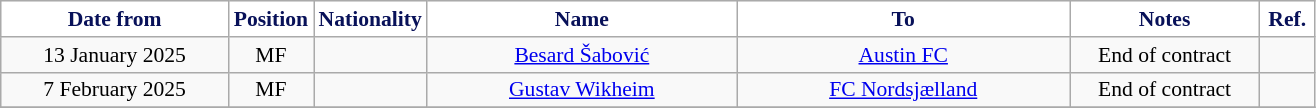<table class="wikitable" style="text-align:center; font-size:90%; ">
<tr>
<th style="background:#FFFFFF; color:#081159; width:145px;">Date from</th>
<th style="background:#FFFFFF; color:#081159; width:50px;">Position</th>
<th style="background:#FFFFFF; color:#081159; width:50px;">Nationality</th>
<th style="background:#FFFFFF; color:#081159; width:200px;">Name</th>
<th style="background:#FFFFFF; color:#081159; width:215px;">To</th>
<th style="background:#FFFFFF; color:#081159; width:120px;">Notes</th>
<th style="background:#FFFFFF; color:#081159; width:30px;">Ref.</th>
</tr>
<tr>
<td>13 January 2025</td>
<td>MF</td>
<td></td>
<td><a href='#'>Besard Šabović</a></td>
<td> <a href='#'>Austin FC</a></td>
<td>End of contract</td>
<td></td>
</tr>
<tr>
<td>7 February 2025</td>
<td>MF</td>
<td></td>
<td><a href='#'>Gustav Wikheim</a></td>
<td> <a href='#'>FC Nordsjælland</a></td>
<td>End of contract</td>
<td></td>
</tr>
<tr>
</tr>
</table>
